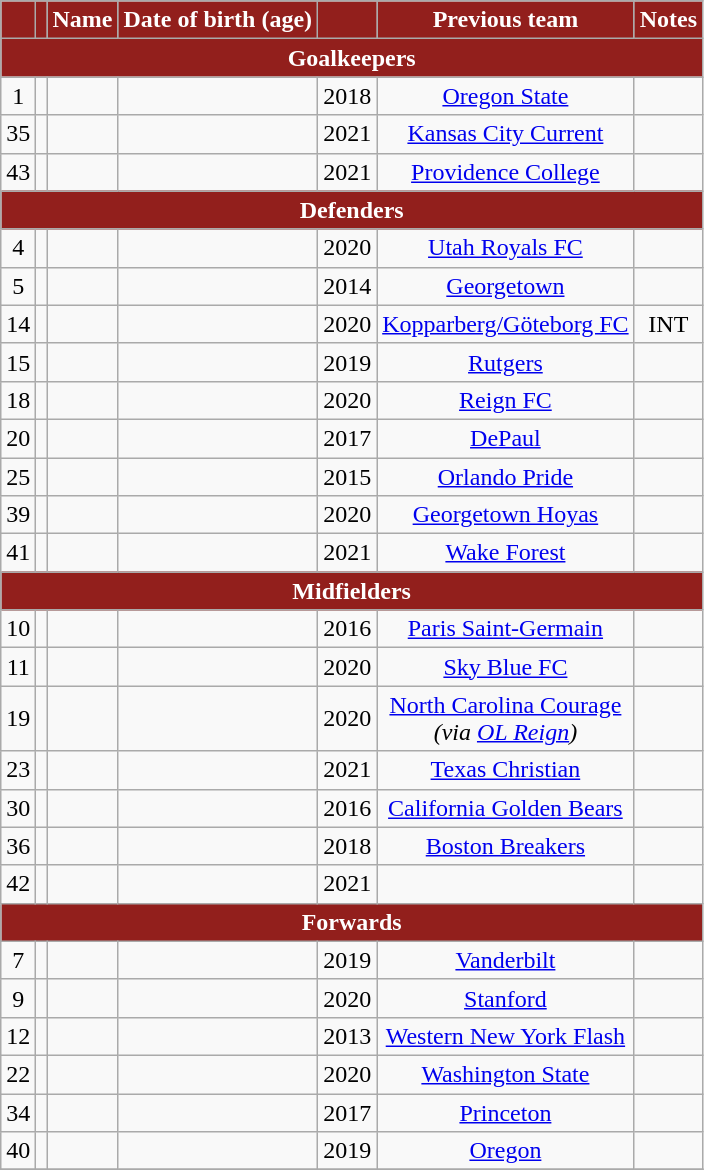<table class="wikitable sortable" style="text-align:center;">
<tr>
<th style="background:#921f1c; color:#fff; text-align:center;"></th>
<th style="background:#921f1c; color:#fff; text-align:center;"></th>
<th style="background:#921f1c; color:#fff; text-align:center;">Name</th>
<th style="background:#921f1c; color:#fff; text-align:center;">Date of birth (age)</th>
<th style="background:#921f1c; color:#fff; text-align:center;"></th>
<th style="background:#921f1c; color:#fff; text-align:center;">Previous team</th>
<th style="background:#921f1c; color:#fff; text-align:center;">Notes</th>
</tr>
<tr>
<th colspan="7" style="background:#921f1c; color:#fff; text-align:center;" data-sort-value="zzGoalkeepers">Goalkeepers</th>
</tr>
<tr>
<td>1</td>
<td></td>
<td></td>
<td></td>
<td>2018</td>
<td> <a href='#'>Oregon State</a></td>
<td></td>
</tr>
<tr>
<td>35</td>
<td></td>
<td></td>
<td></td>
<td>2021</td>
<td> <a href='#'>Kansas City Current</a></td>
<td></td>
</tr>
<tr>
<td>43</td>
<td></td>
<td></td>
<td></td>
<td>2021</td>
<td> <a href='#'>Providence College</a></td>
<td></td>
</tr>
<tr>
<th colspan="7" style="background:#921f1c; color:#fff; text-align:center;" data-sort-value="zzDefenders">Defenders</th>
</tr>
<tr>
<td>4</td>
<td></td>
<td></td>
<td></td>
<td>2020</td>
<td> <a href='#'>Utah Royals FC</a></td>
<td></td>
</tr>
<tr>
<td>5</td>
<td></td>
<td></td>
<td></td>
<td>2014</td>
<td> <a href='#'>Georgetown</a></td>
<td></td>
</tr>
<tr>
<td>14</td>
<td></td>
<td></td>
<td></td>
<td>2020</td>
<td> <a href='#'>Kopparberg/Göteborg FC</a></td>
<td>INT</td>
</tr>
<tr>
<td>15</td>
<td></td>
<td></td>
<td></td>
<td>2019</td>
<td> <a href='#'>Rutgers</a></td>
<td></td>
</tr>
<tr>
<td>18</td>
<td></td>
<td></td>
<td></td>
<td>2020</td>
<td> <a href='#'>Reign FC</a></td>
<td></td>
</tr>
<tr>
<td>20</td>
<td></td>
<td></td>
<td></td>
<td>2017</td>
<td> <a href='#'>DePaul</a></td>
<td></td>
</tr>
<tr>
<td>25</td>
<td></td>
<td></td>
<td></td>
<td>2015</td>
<td> <a href='#'>Orlando Pride</a></td>
<td></td>
</tr>
<tr>
<td>39</td>
<td></td>
<td></td>
<td></td>
<td>2020</td>
<td> <a href='#'>Georgetown Hoyas</a></td>
<td></td>
</tr>
<tr>
<td>41</td>
<td></td>
<td></td>
<td></td>
<td>2021</td>
<td> <a href='#'>Wake Forest</a></td>
<td></td>
</tr>
<tr>
<th colspan="7" style="background:#921f1c; color:#fff; text-align:center;" data-sort-value="zzMidfielders">Midfielders</th>
</tr>
<tr>
<td>10</td>
<td></td>
<td></td>
<td></td>
<td>2016</td>
<td> <a href='#'>Paris Saint-Germain</a></td>
<td></td>
</tr>
<tr>
<td>11</td>
<td></td>
<td></td>
<td></td>
<td>2020</td>
<td> <a href='#'>Sky Blue FC</a></td>
<td></td>
</tr>
<tr>
<td>19</td>
<td></td>
<td></td>
<td></td>
<td>2020</td>
<td> <a href='#'>North Carolina Courage</a><br><em>(via  <a href='#'>OL Reign</a>)</em></td>
<td></td>
</tr>
<tr>
<td>23</td>
<td></td>
<td></td>
<td></td>
<td>2021</td>
<td> <a href='#'>Texas Christian</a></td>
<td></td>
</tr>
<tr>
<td>30</td>
<td></td>
<td></td>
<td></td>
<td>2016</td>
<td> <a href='#'>California Golden Bears</a></td>
<td></td>
</tr>
<tr>
<td>36</td>
<td></td>
<td></td>
<td></td>
<td>2018</td>
<td> <a href='#'>Boston Breakers</a></td>
<td></td>
</tr>
<tr>
<td>42</td>
<td></td>
<td></td>
<td></td>
<td>2021</td>
<td></td>
<td></td>
</tr>
<tr>
<th colspan="7" style="background:#921f1c; color:#fff; text-align:center;" data-sort-value="zzForwards">Forwards</th>
</tr>
<tr>
<td>7</td>
<td></td>
<td></td>
<td></td>
<td>2019</td>
<td> <a href='#'>Vanderbilt</a></td>
<td></td>
</tr>
<tr>
<td>9</td>
<td></td>
<td></td>
<td></td>
<td>2020</td>
<td> <a href='#'>Stanford</a></td>
<td></td>
</tr>
<tr>
<td>12</td>
<td></td>
<td></td>
<td></td>
<td>2013</td>
<td> <a href='#'>Western New York Flash</a></td>
<td></td>
</tr>
<tr>
<td>22</td>
<td></td>
<td></td>
<td></td>
<td>2020</td>
<td> <a href='#'>Washington State</a></td>
<td></td>
</tr>
<tr>
<td>34</td>
<td></td>
<td></td>
<td></td>
<td>2017</td>
<td> <a href='#'>Princeton</a></td>
<td></td>
</tr>
<tr>
<td>40</td>
<td></td>
<td></td>
<td></td>
<td>2019</td>
<td> <a href='#'>Oregon</a></td>
<td></td>
</tr>
<tr>
</tr>
</table>
